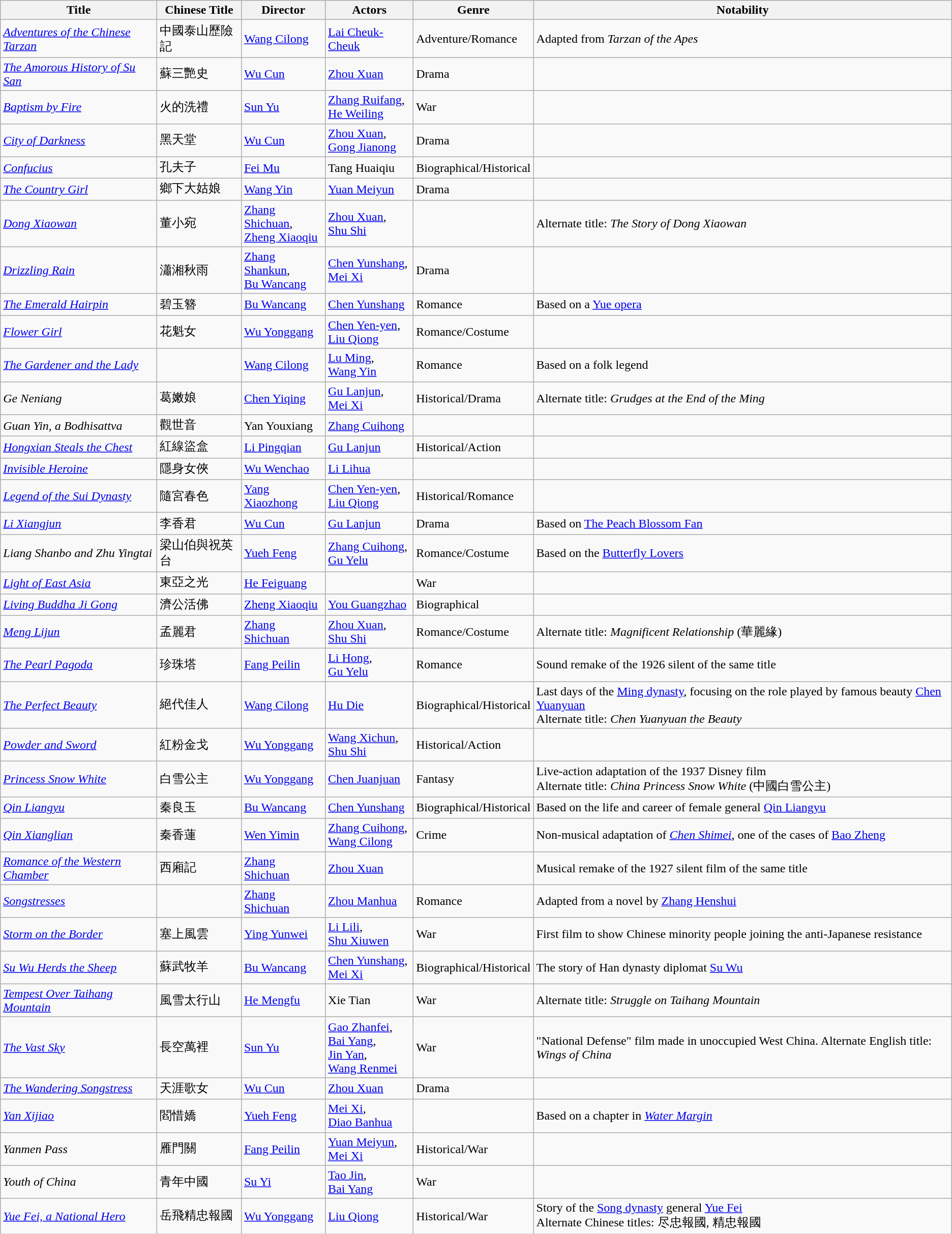<table class="wikitable">
<tr>
<th>Title</th>
<th>Chinese Title</th>
<th>Director</th>
<th>Actors</th>
<th>Genre</th>
<th>Notability</th>
</tr>
<tr>
<td><em><a href='#'>Adventures of the Chinese Tarzan</a></em></td>
<td>中國泰山歷險記</td>
<td><a href='#'>Wang Cilong</a></td>
<td><a href='#'>Lai Cheuk-Cheuk</a></td>
<td>Adventure/Romance</td>
<td>Adapted from <em>Tarzan of the Apes</em></td>
</tr>
<tr>
<td><em><a href='#'>The Amorous History of Su San</a></em></td>
<td>蘇三艷史</td>
<td><a href='#'>Wu Cun</a></td>
<td><a href='#'>Zhou Xuan</a></td>
<td>Drama</td>
<td></td>
</tr>
<tr>
<td><em><a href='#'>Baptism by Fire</a></em></td>
<td>火的洗禮</td>
<td><a href='#'>Sun Yu</a></td>
<td><a href='#'>Zhang Ruifang</a>,<br><a href='#'>He Weiling</a></td>
<td>War</td>
<td></td>
</tr>
<tr>
<td><em><a href='#'>City of Darkness</a></em></td>
<td>黑天堂</td>
<td><a href='#'>Wu Cun</a></td>
<td><a href='#'>Zhou Xuan</a>,<br><a href='#'>Gong Jianong</a></td>
<td>Drama</td>
<td></td>
</tr>
<tr>
<td><em><a href='#'>Confucius</a></em></td>
<td>孔夫子</td>
<td><a href='#'>Fei Mu</a></td>
<td>Tang Huaiqiu</td>
<td>Biographical/Historical</td>
<td></td>
</tr>
<tr>
<td><em><a href='#'>The Country Girl</a></em></td>
<td>鄉下大姑娘</td>
<td><a href='#'>Wang Yin</a></td>
<td><a href='#'>Yuan Meiyun</a></td>
<td>Drama</td>
<td></td>
</tr>
<tr>
<td><em><a href='#'>Dong Xiaowan</a></em></td>
<td>董小宛</td>
<td><a href='#'>Zhang Shichuan</a>,<br><a href='#'>Zheng Xiaoqiu</a></td>
<td><a href='#'>Zhou Xuan</a>,<br><a href='#'>Shu Shi</a></td>
<td></td>
<td>Alternate title:  <em>The Story of Dong Xiaowan</em></td>
</tr>
<tr>
<td><em><a href='#'>Drizzling Rain</a></em></td>
<td>瀟湘秋雨</td>
<td><a href='#'>Zhang Shankun</a>,<br><a href='#'>Bu Wancang</a></td>
<td><a href='#'>Chen Yunshang</a>,<br><a href='#'>Mei Xi</a></td>
<td>Drama</td>
<td></td>
</tr>
<tr>
<td><em><a href='#'>The Emerald Hairpin</a></em></td>
<td>碧玉簪</td>
<td><a href='#'>Bu Wancang</a></td>
<td><a href='#'>Chen Yunshang</a></td>
<td>Romance</td>
<td>Based on a <a href='#'>Yue opera</a></td>
</tr>
<tr>
<td><em><a href='#'>Flower Girl</a></em></td>
<td>花魁女</td>
<td><a href='#'>Wu Yonggang</a></td>
<td><a href='#'>Chen Yen-yen</a>,<br><a href='#'>Liu Qiong</a></td>
<td>Romance/Costume</td>
<td></td>
</tr>
<tr>
<td><em><a href='#'>The Gardener and the Lady</a></em></td>
<td></td>
<td><a href='#'>Wang Cilong</a></td>
<td><a href='#'>Lu Ming</a>,<br><a href='#'>Wang Yin</a></td>
<td>Romance</td>
<td>Based on a folk legend</td>
</tr>
<tr>
<td><em>Ge Neniang</em></td>
<td>葛嫩娘</td>
<td><a href='#'>Chen Yiqing</a></td>
<td><a href='#'>Gu Lanjun</a>,<br><a href='#'>Mei Xi</a></td>
<td>Historical/Drama</td>
<td>Alternate title:  <em>Grudges at the End of the Ming</em></td>
</tr>
<tr>
<td><em>Guan Yin, a Bodhisattva</em></td>
<td>觀世音</td>
<td>Yan Youxiang</td>
<td><a href='#'>Zhang Cuihong</a></td>
<td></td>
<td></td>
</tr>
<tr>
<td><em><a href='#'>Hongxian Steals the Chest</a></em></td>
<td>紅線盜盒</td>
<td><a href='#'>Li Pingqian</a></td>
<td><a href='#'>Gu Lanjun</a></td>
<td>Historical/Action</td>
<td></td>
</tr>
<tr>
<td><em><a href='#'>Invisible Heroine</a></em></td>
<td>隱身女俠</td>
<td><a href='#'>Wu Wenchao</a></td>
<td><a href='#'>Li Lihua</a></td>
<td></td>
<td></td>
</tr>
<tr>
<td><em><a href='#'>Legend of the Sui Dynasty</a></em></td>
<td>隨宮春色</td>
<td><a href='#'>Yang Xiaozhong</a></td>
<td><a href='#'>Chen Yen-yen</a>,<br><a href='#'>Liu Qiong</a></td>
<td>Historical/Romance</td>
<td></td>
</tr>
<tr>
<td><em><a href='#'>Li Xiangjun</a></em></td>
<td>李香君</td>
<td><a href='#'>Wu Cun</a></td>
<td><a href='#'>Gu Lanjun</a></td>
<td>Drama</td>
<td>Based on <a href='#'>The Peach Blossom Fan</a></td>
</tr>
<tr>
<td><em>Liang Shanbo and Zhu Yingtai</em></td>
<td>梁山伯與祝英台</td>
<td><a href='#'>Yueh Feng</a></td>
<td><a href='#'>Zhang Cuihong</a>,<br><a href='#'>Gu Yelu</a></td>
<td>Romance/Costume</td>
<td>Based on the <a href='#'>Butterfly Lovers</a></td>
</tr>
<tr>
<td><em><a href='#'>Light of East Asia</a></em></td>
<td>東亞之光</td>
<td><a href='#'>He Feiguang</a></td>
<td></td>
<td>War</td>
<td></td>
</tr>
<tr>
<td><em><a href='#'>Living Buddha Ji Gong</a></em></td>
<td>濟公活佛</td>
<td><a href='#'>Zheng Xiaoqiu</a></td>
<td><a href='#'>You Guangzhao</a></td>
<td>Biographical</td>
<td></td>
</tr>
<tr>
<td><em><a href='#'>Meng Lijun</a></em></td>
<td>孟麗君</td>
<td><a href='#'>Zhang Shichuan</a></td>
<td><a href='#'>Zhou Xuan</a>,<br><a href='#'>Shu Shi</a></td>
<td>Romance/Costume</td>
<td>Alternate title:  <em>Magnificent Relationship</em> (華麗緣)</td>
</tr>
<tr>
<td><em><a href='#'>The Pearl Pagoda</a></em></td>
<td>珍珠塔</td>
<td><a href='#'>Fang Peilin</a></td>
<td><a href='#'>Li Hong</a>,<br><a href='#'>Gu Yelu</a></td>
<td>Romance</td>
<td>Sound remake of the 1926 silent of the same title</td>
</tr>
<tr>
<td><em><a href='#'>The Perfect Beauty</a></em></td>
<td>絕代佳人</td>
<td><a href='#'>Wang Cilong</a></td>
<td><a href='#'>Hu Die</a></td>
<td>Biographical/Historical</td>
<td>Last days of the <a href='#'>Ming dynasty</a>, focusing on the role played by famous beauty <a href='#'>Chen Yuanyuan</a><br>Alternate title: <em>Chen Yuanyuan the Beauty</em><br></td>
</tr>
<tr>
<td><em><a href='#'>Powder and Sword</a></em></td>
<td>紅粉金戈</td>
<td><a href='#'>Wu Yonggang</a></td>
<td><a href='#'>Wang Xichun</a>,<br><a href='#'>Shu Shi</a></td>
<td>Historical/Action</td>
<td></td>
</tr>
<tr>
<td><em><a href='#'>Princess Snow White</a></em></td>
<td>白雪公主</td>
<td><a href='#'>Wu Yonggang</a></td>
<td><a href='#'>Chen Juanjuan</a></td>
<td>Fantasy</td>
<td>Live-action adaptation of the 1937 Disney film<br>Alternate title: <em>China Princess Snow White</em> (中國白雪公主)</td>
</tr>
<tr>
<td><em><a href='#'>Qin Liangyu</a></em></td>
<td>秦良玉</td>
<td><a href='#'>Bu Wancang</a></td>
<td><a href='#'>Chen Yunshang</a></td>
<td>Biographical/Historical</td>
<td>Based on the life and career of female general <a href='#'>Qin Liangyu</a></td>
</tr>
<tr>
<td><em><a href='#'>Qin Xianglian</a></em></td>
<td>秦香蓮</td>
<td><a href='#'>Wen Yimin</a></td>
<td><a href='#'>Zhang Cuihong</a>,<br><a href='#'>Wang Cilong</a></td>
<td>Crime</td>
<td>Non-musical adaptation of <em><a href='#'>Chen Shimei</a></em>, one of the cases of <a href='#'>Bao Zheng</a></td>
</tr>
<tr>
<td><em><a href='#'>Romance of the Western Chamber</a></em></td>
<td>西廂記</td>
<td><a href='#'>Zhang Shichuan</a></td>
<td><a href='#'>Zhou Xuan</a></td>
<td></td>
<td>Musical remake of the 1927 silent film of the same title</td>
</tr>
<tr>
<td><em><a href='#'>Songstresses</a></em></td>
<td></td>
<td><a href='#'>Zhang Shichuan</a></td>
<td><a href='#'>Zhou Manhua</a></td>
<td>Romance</td>
<td>Adapted from a novel by <a href='#'>Zhang Henshui</a></td>
</tr>
<tr>
<td><em><a href='#'>Storm on the Border</a></em></td>
<td>塞上風雲</td>
<td><a href='#'>Ying Yunwei</a></td>
<td><a href='#'>Li Lili</a>,<br><a href='#'>Shu Xiuwen</a></td>
<td>War</td>
<td>First film to show Chinese minority people joining the anti-Japanese resistance</td>
</tr>
<tr>
<td><em><a href='#'>Su Wu Herds the Sheep</a></em></td>
<td>蘇武牧羊</td>
<td><a href='#'>Bu Wancang</a></td>
<td><a href='#'>Chen Yunshang</a>,<br><a href='#'>Mei Xi</a></td>
<td>Biographical/Historical</td>
<td>The story of Han dynasty diplomat <a href='#'>Su Wu</a></td>
</tr>
<tr>
<td><em><a href='#'>Tempest Over Taihang Mountain</a></em></td>
<td>風雪太行山</td>
<td><a href='#'>He Mengfu</a></td>
<td>Xie Tian</td>
<td>War</td>
<td>Alternate title:  <em>Struggle on Taihang Mountain</em></td>
</tr>
<tr>
<td><em><a href='#'>The Vast Sky</a></em></td>
<td>長空萬裡</td>
<td><a href='#'>Sun Yu</a></td>
<td><a href='#'>Gao Zhanfei</a>,<br><a href='#'>Bai Yang</a>,<br><a href='#'>Jin Yan</a>,<br><a href='#'>Wang Renmei</a></td>
<td>War</td>
<td>"National Defense" film made in unoccupied West China.  Alternate English title:  <em>Wings of China</em></td>
</tr>
<tr>
<td><em><a href='#'>The Wandering Songstress</a></em></td>
<td>天涯歌女</td>
<td><a href='#'>Wu Cun</a></td>
<td><a href='#'>Zhou Xuan</a></td>
<td>Drama</td>
<td></td>
</tr>
<tr>
<td><em><a href='#'>Yan Xijiao</a></em></td>
<td>閻惜嬌</td>
<td><a href='#'>Yueh Feng</a></td>
<td><a href='#'>Mei Xi</a>,<br><a href='#'>Diao Banhua</a></td>
<td></td>
<td>Based on a chapter in <em><a href='#'>Water Margin</a></em></td>
</tr>
<tr>
<td><em>Yanmen Pass</em></td>
<td>雁門關</td>
<td><a href='#'>Fang Peilin</a></td>
<td><a href='#'>Yuan Meiyun</a>,<br><a href='#'>Mei Xi</a></td>
<td>Historical/War</td>
<td></td>
</tr>
<tr>
<td><em>Youth of China</em></td>
<td>青年中國</td>
<td><a href='#'>Su Yi</a></td>
<td><a href='#'>Tao Jin</a>,<br><a href='#'>Bai Yang</a></td>
<td>War</td>
<td></td>
</tr>
<tr>
<td><em><a href='#'>Yue Fei, a National Hero</a></em></td>
<td>岳飛精忠報國</td>
<td><a href='#'>Wu Yonggang</a></td>
<td><a href='#'>Liu Qiong</a></td>
<td>Historical/War</td>
<td>Story of the <a href='#'>Song dynasty</a> general <a href='#'>Yue Fei</a><br>Alternate Chinese titles: 尽忠報國, 精忠報國</td>
</tr>
</table>
